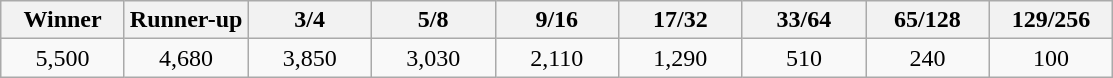<table class="wikitable">
<tr>
<th width=75>Winner</th>
<th width=75>Runner-up</th>
<th width=75>3/4</th>
<th width=75>5/8</th>
<th width=75>9/16</th>
<th width=75>17/32</th>
<th width=75>33/64</th>
<th width=75>65/128</th>
<th width=75>129/256</th>
</tr>
<tr>
<td align=center>5,500</td>
<td align=center>4,680</td>
<td align=center>3,850</td>
<td align=center>3,030</td>
<td align=center>2,110</td>
<td align=center>1,290</td>
<td align=center>510</td>
<td align=center>240</td>
<td align=center>100</td>
</tr>
</table>
